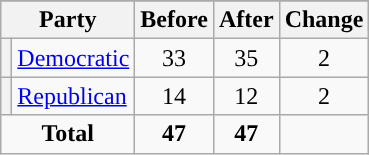<table class="wikitable" style="text-align:center;">
<tr>
</tr>
<tr>
<th colspan=2>Party</th>
<th>Before</th>
<th>After</th>
<th>Change</th>
</tr>
<tr>
<th style="background-color:"></th>
<td style="text-align:left;"><a href='#'>Democratic</a></td>
<td>33</td>
<td>35</td>
<td> 2</td>
</tr>
<tr>
<th style="background-color:"></th>
<td style="text-align:left;"><a href='#'>Republican</a></td>
<td>14</td>
<td>12</td>
<td> 2</td>
</tr>
<tr>
<td colspan=2><strong>Total</strong></td>
<td><strong>47</strong></td>
<td><strong>47</strong></td>
<td></td>
</tr>
</table>
